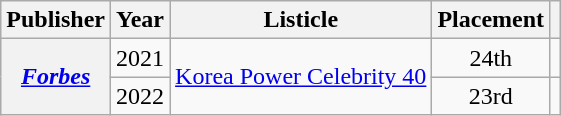<table class="wikitable plainrowheaders sortable">
<tr>
<th scope="col">Publisher</th>
<th scope="col">Year</th>
<th scope="col">Listicle</th>
<th scope="col">Placement</th>
<th scope="col" class="unsortable"></th>
</tr>
<tr>
<th scope="row" rowspan=2><em><a href='#'>Forbes</a></em></th>
<td>2021</td>
<td rowspan=2><a href='#'>Korea Power Celebrity 40</a></td>
<td style="text-align:center;">24th</td>
<td style="text-align:center;"></td>
</tr>
<tr>
<td>2022</td>
<td style="text-align:center;">23rd</td>
<td style="text-align:center;"></td>
</tr>
</table>
